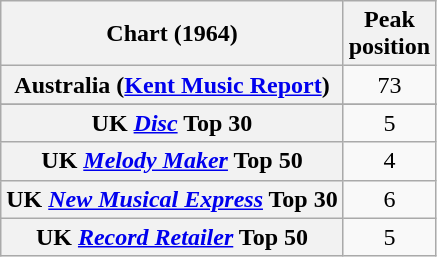<table class="wikitable sortable plainrowheaders" style="text-align:center">
<tr>
<th>Chart (1964)</th>
<th>Peak<br>position</th>
</tr>
<tr>
<th scope="row">Australia (<a href='#'>Kent Music Report</a>)</th>
<td>73</td>
</tr>
<tr>
</tr>
<tr>
<th scope="row">UK <em><a href='#'>Disc</a></em> Top 30</th>
<td>5</td>
</tr>
<tr>
<th scope="row">UK <em><a href='#'>Melody Maker</a></em> Top 50</th>
<td>4</td>
</tr>
<tr>
<th scope="row">UK <em><a href='#'>New Musical Express</a></em> Top 30</th>
<td>6</td>
</tr>
<tr>
<th scope="row">UK <em><a href='#'>Record Retailer</a></em> Top 50</th>
<td>5</td>
</tr>
</table>
